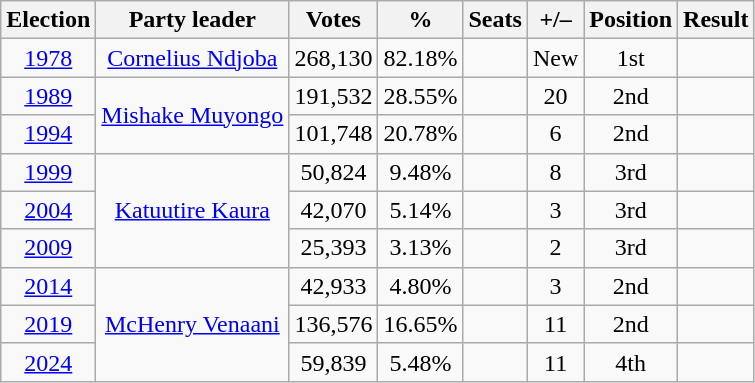<table class=wikitable style=text-align:center>
<tr>
<th>Election</th>
<th><strong>Party leader</strong></th>
<th><strong>Votes</strong></th>
<th><strong>%</strong></th>
<th><strong>Seats</strong></th>
<th>+/–</th>
<th><strong>Position</strong></th>
<th><strong>Result</strong></th>
</tr>
<tr>
<td><a href='#'>1978</a></td>
<td><a href='#'>Cornelius Ndjoba</a></td>
<td>268,130</td>
<td>82.18%</td>
<td></td>
<td>New</td>
<td> 1st</td>
<td></td>
</tr>
<tr>
<td><a href='#'>1989</a></td>
<td rowspan="2"><a href='#'>Mishake Muyongo</a></td>
<td>191,532</td>
<td>28.55%</td>
<td></td>
<td> 20</td>
<td> 2nd</td>
<td></td>
</tr>
<tr>
<td><a href='#'>1994</a></td>
<td>101,748</td>
<td>20.78%</td>
<td></td>
<td> 6</td>
<td> 2nd</td>
<td></td>
</tr>
<tr>
<td><a href='#'>1999</a></td>
<td rowspan="3"><a href='#'>Katuutire Kaura</a></td>
<td>50,824</td>
<td>9.48%</td>
<td></td>
<td> 8</td>
<td> 3rd</td>
<td></td>
</tr>
<tr>
<td><a href='#'>2004</a></td>
<td>42,070</td>
<td>5.14%</td>
<td></td>
<td> 3</td>
<td> 3rd</td>
<td></td>
</tr>
<tr>
<td><a href='#'>2009</a></td>
<td>25,393</td>
<td>3.13%</td>
<td></td>
<td> 2</td>
<td> 3rd</td>
<td></td>
</tr>
<tr>
<td><a href='#'>2014</a></td>
<td rowspan="3"><a href='#'>McHenry Venaani</a></td>
<td>42,933</td>
<td>4.80%</td>
<td></td>
<td> 3</td>
<td> 2nd</td>
<td></td>
</tr>
<tr>
<td><a href='#'>2019</a></td>
<td>136,576</td>
<td>16.65%</td>
<td></td>
<td> 11</td>
<td> 2nd</td>
<td></td>
</tr>
<tr>
<td><a href='#'>2024</a></td>
<td>59,839</td>
<td>5.48%</td>
<td></td>
<td> 11</td>
<td> 4th</td>
<td></td>
</tr>
</table>
